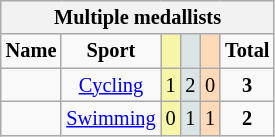<table class="wikitable" style="font-size:85%">
<tr style="background:#efefef;">
<th colspan=7>Multiple medallists</th>
</tr>
<tr align=center>
<td><strong>Name</strong></td>
<td><strong>Sport</strong></td>
<td bgcolor=#F7F6A8></td>
<td bgcolor=#DCE5E5></td>
<td bgcolor=#FFDAB9></td>
<td><strong>Total</strong></td>
</tr>
<tr align=center>
<td align=left></td>
<td><a href='#'>Cycling</a></td>
<td style="background:#F7F6A8;">1</td>
<td style="background:#DCE5E5;">2</td>
<td style="background:#FFDAB9;">0</td>
<td><strong>3</strong></td>
</tr>
<tr align=center>
<td align=left></td>
<td><a href='#'>Swimming</a></td>
<td style="background:#F7F6A8;">0</td>
<td style="background:#DCE5E5;">1</td>
<td style="background:#FFDAB9;">1</td>
<td><strong>2</strong></td>
</tr>
</table>
